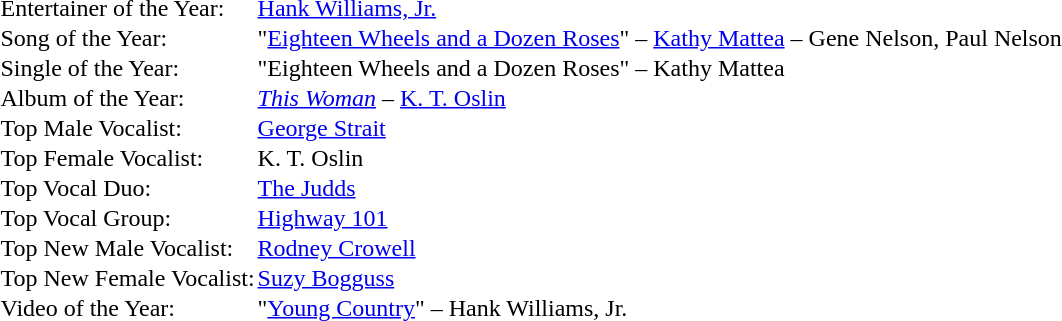<table cellspacing="0" border="0" cellpadding="1">
<tr>
<td>Entertainer of the Year:</td>
<td><a href='#'>Hank Williams, Jr.</a></td>
</tr>
<tr>
<td>Song of the Year:</td>
<td>"<a href='#'>Eighteen Wheels and a Dozen Roses</a>" – <a href='#'>Kathy Mattea</a> – Gene Nelson, Paul Nelson</td>
</tr>
<tr>
<td>Single of the Year:</td>
<td>"Eighteen Wheels and a Dozen Roses" – Kathy Mattea</td>
</tr>
<tr>
<td>Album of the Year:</td>
<td><em><a href='#'>This Woman</a></em> – <a href='#'>K. T. Oslin</a></td>
</tr>
<tr>
<td>Top Male Vocalist:</td>
<td><a href='#'>George Strait</a></td>
</tr>
<tr>
<td>Top Female Vocalist:</td>
<td>K. T. Oslin</td>
</tr>
<tr>
<td>Top Vocal Duo:</td>
<td><a href='#'>The Judds</a></td>
</tr>
<tr>
<td>Top Vocal Group:</td>
<td><a href='#'>Highway 101</a></td>
</tr>
<tr>
<td>Top New Male Vocalist:</td>
<td><a href='#'>Rodney Crowell</a></td>
</tr>
<tr>
<td>Top New Female Vocalist:</td>
<td><a href='#'>Suzy Bogguss</a></td>
</tr>
<tr>
<td>Video of the Year:</td>
<td>"<a href='#'>Young Country</a>" – Hank Williams, Jr.</td>
</tr>
</table>
